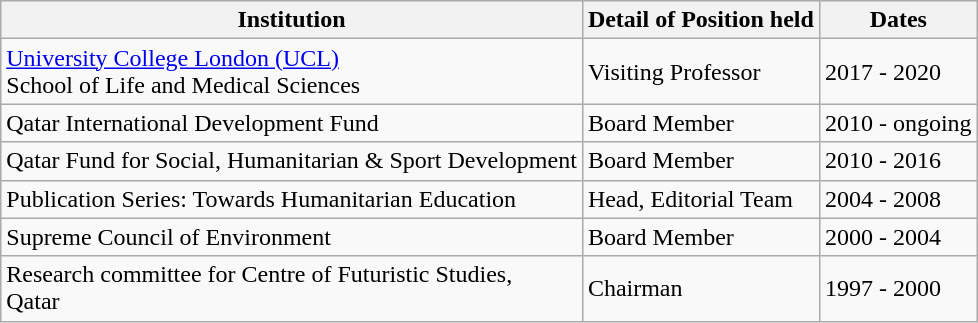<table class="wikitable">
<tr>
<th>Institution</th>
<th>Detail of Position held</th>
<th>Dates</th>
</tr>
<tr>
<td><a href='#'>University College London (UCL)</a><br>School of Life and Medical Sciences</td>
<td>Visiting Professor</td>
<td>2017 - 2020</td>
</tr>
<tr>
<td>Qatar International Development Fund</td>
<td>Board Member</td>
<td>2010 - ongoing</td>
</tr>
<tr>
<td>Qatar Fund for Social, Humanitarian & Sport Development</td>
<td>Board Member</td>
<td>2010 - 2016</td>
</tr>
<tr>
<td>Publication Series: Towards Humanitarian Education</td>
<td>Head, Editorial Team</td>
<td>2004 - 2008</td>
</tr>
<tr>
<td>Supreme Council of Environment</td>
<td>Board Member</td>
<td>2000 - 2004</td>
</tr>
<tr>
<td>Research committee for Centre of Futuristic Studies,<br>Qatar</td>
<td>Chairman</td>
<td>1997 - 2000</td>
</tr>
</table>
